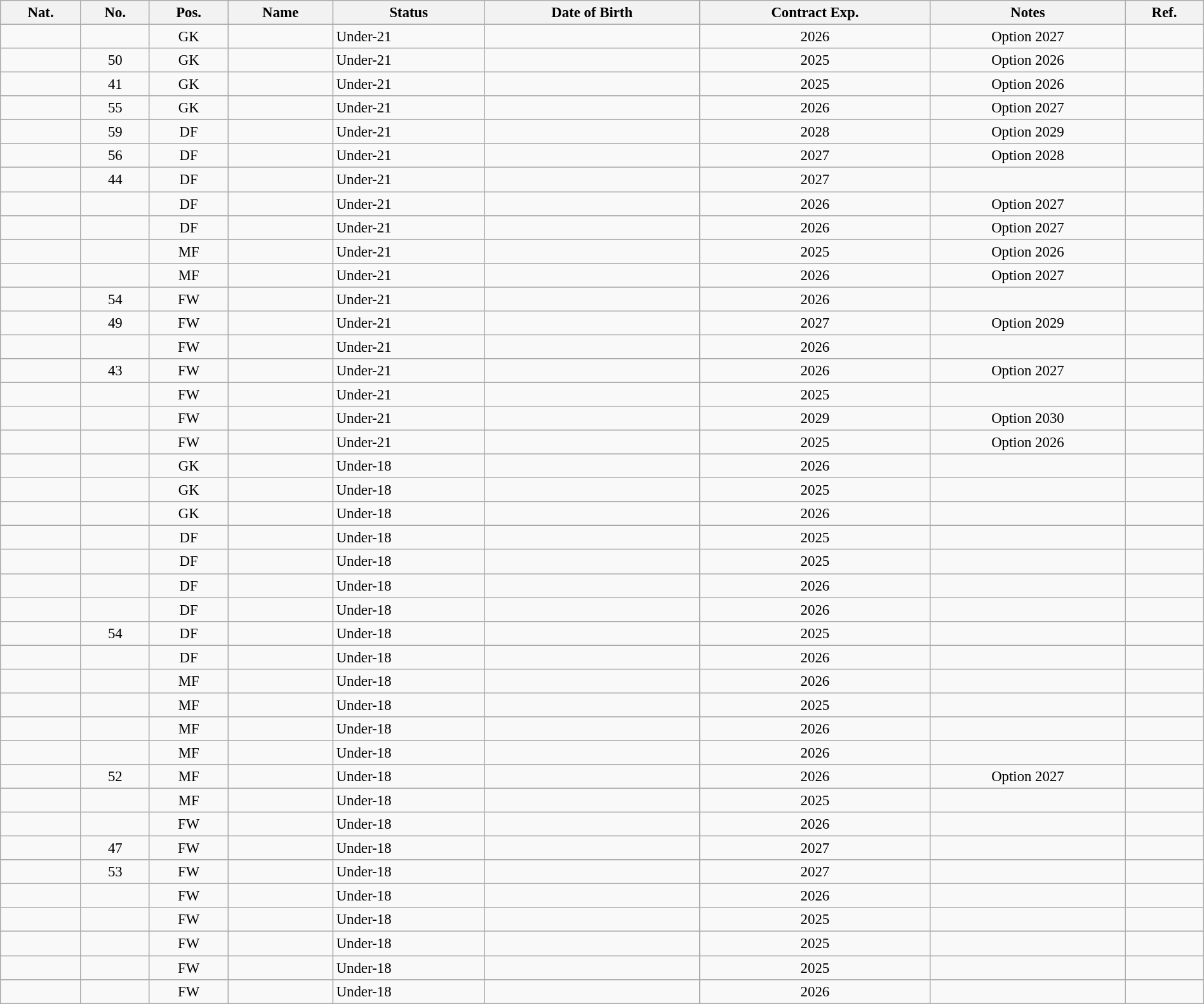<table class="wikitable sortable plainrowheaders" style="font-size:95%; width:100%;">
<tr>
<th scope=col>Nat.</th>
<th scope=col>No.</th>
<th scope=col>Pos.</th>
<th scope=col>Name</th>
<th scope=col>Status</th>
<th scope=col>Date of Birth</th>
<th scope=col>Contract Exp.</th>
<th scope=col>Notes</th>
<th scope=col class="unsortable">Ref.</th>
</tr>
<tr>
<td align=center></td>
<td align=center></td>
<td align=center>GK</td>
<td></td>
<td>Under-21</td>
<td></td>
<td align=center>2026</td>
<td align=center>Option 2027</td>
<td align=center></td>
</tr>
<tr>
<td align=center></td>
<td align=center>50</td>
<td align=center>GK</td>
<td></td>
<td>Under-21</td>
<td></td>
<td align=center>2025</td>
<td align=center>Option 2026</td>
<td align=center></td>
</tr>
<tr>
<td align=center></td>
<td align=center>41</td>
<td align=center>GK</td>
<td></td>
<td>Under-21</td>
<td></td>
<td align=center>2025</td>
<td align=center>Option 2026</td>
<td align=center></td>
</tr>
<tr>
<td align=center></td>
<td align=center>55</td>
<td align=center>GK</td>
<td></td>
<td>Under-21</td>
<td></td>
<td align=center>2026</td>
<td align=center>Option 2027</td>
<td align=center></td>
</tr>
<tr>
<td align=center></td>
<td align=center>59</td>
<td align=center>DF</td>
<td></td>
<td>Under-21</td>
<td></td>
<td align=center>2028</td>
<td align=center>Option 2029</td>
<td align=center></td>
</tr>
<tr>
<td align=center></td>
<td align=center>56</td>
<td align=center>DF</td>
<td></td>
<td>Under-21</td>
<td></td>
<td align=center>2027</td>
<td align=center>Option 2028</td>
<td align=center></td>
</tr>
<tr>
<td align=center></td>
<td align=center>44</td>
<td align=center>DF</td>
<td></td>
<td>Under-21</td>
<td></td>
<td align=center>2027</td>
<td align=center></td>
<td align=center></td>
</tr>
<tr>
<td align=center></td>
<td align=center></td>
<td align=center>DF</td>
<td></td>
<td>Under-21</td>
<td></td>
<td align=center>2026</td>
<td align=center>Option 2027</td>
<td align=center></td>
</tr>
<tr>
<td align=center></td>
<td align=center></td>
<td align=center>DF</td>
<td></td>
<td>Under-21</td>
<td></td>
<td align=center>2026</td>
<td align=center>Option 2027</td>
<td align=center></td>
</tr>
<tr>
<td align=center></td>
<td align=center></td>
<td align=center>MF</td>
<td></td>
<td>Under-21</td>
<td></td>
<td align=center>2025</td>
<td align=center>Option 2026</td>
<td align=center></td>
</tr>
<tr>
<td align=center></td>
<td align=center></td>
<td align=center>MF</td>
<td></td>
<td>Under-21</td>
<td></td>
<td align=center>2026</td>
<td align=center>Option 2027</td>
<td align=center></td>
</tr>
<tr>
<td align=center></td>
<td align=center>54</td>
<td align=center>FW</td>
<td></td>
<td>Under-21</td>
<td></td>
<td align=center>2026</td>
<td align=center></td>
<td align=center></td>
</tr>
<tr>
<td align=center></td>
<td align=center>49</td>
<td align=center>FW</td>
<td></td>
<td>Under-21</td>
<td></td>
<td align=center>2027</td>
<td align=center>Option 2029</td>
<td align=center></td>
</tr>
<tr>
<td align=center></td>
<td align=center></td>
<td align=center>FW</td>
<td></td>
<td>Under-21</td>
<td></td>
<td align=center>2026</td>
<td align=center></td>
<td align=center></td>
</tr>
<tr>
<td align=center></td>
<td align=center>43</td>
<td align=center>FW</td>
<td></td>
<td>Under-21</td>
<td></td>
<td align=center>2026</td>
<td align=center>Option 2027</td>
<td align=center></td>
</tr>
<tr>
<td align=center></td>
<td align=center></td>
<td align=center>FW</td>
<td></td>
<td>Under-21</td>
<td></td>
<td align=center>2025</td>
<td align=center></td>
<td align=center></td>
</tr>
<tr>
<td align=center></td>
<td align=center></td>
<td align=center>FW</td>
<td></td>
<td>Under-21</td>
<td></td>
<td align=center>2029</td>
<td align=center>Option 2030</td>
<td align=center></td>
</tr>
<tr>
<td align=center></td>
<td align=center></td>
<td align=center>FW</td>
<td></td>
<td>Under-21</td>
<td></td>
<td align=center>2025</td>
<td align=center>Option 2026</td>
<td align=center></td>
</tr>
<tr>
<td align=center></td>
<td align=center></td>
<td align=center>GK</td>
<td></td>
<td>Under-18</td>
<td></td>
<td align=center>2026</td>
<td align=center></td>
<td align=center></td>
</tr>
<tr>
<td align=center></td>
<td align=center></td>
<td align=center>GK</td>
<td></td>
<td>Under-18</td>
<td></td>
<td align=center>2025</td>
<td align=center></td>
<td align=center></td>
</tr>
<tr>
<td align=center></td>
<td align=center></td>
<td align=center>GK</td>
<td></td>
<td>Under-18</td>
<td></td>
<td align=center>2026</td>
<td align=center></td>
<td align=center></td>
</tr>
<tr>
<td align=center></td>
<td align=center></td>
<td align=center>DF</td>
<td></td>
<td>Under-18</td>
<td></td>
<td align=center>2025</td>
<td align=center></td>
<td align=center></td>
</tr>
<tr>
<td align=center></td>
<td align=center></td>
<td align=center>DF</td>
<td></td>
<td>Under-18</td>
<td></td>
<td align=center>2025</td>
<td align=center></td>
<td align=center></td>
</tr>
<tr>
<td align=center></td>
<td align=center></td>
<td align=center>DF</td>
<td></td>
<td>Under-18</td>
<td></td>
<td align=center>2026</td>
<td align=center></td>
<td align=center></td>
</tr>
<tr>
<td align=center></td>
<td align=center></td>
<td align=center>DF</td>
<td></td>
<td>Under-18</td>
<td></td>
<td align=center>2026</td>
<td align=center></td>
<td align=center></td>
</tr>
<tr>
<td align=center></td>
<td align=center>54</td>
<td align=center>DF</td>
<td></td>
<td>Under-18</td>
<td></td>
<td align=center>2025</td>
<td align=center></td>
<td align=center></td>
</tr>
<tr>
<td align=center></td>
<td align=center></td>
<td align=center>DF</td>
<td></td>
<td>Under-18</td>
<td></td>
<td align=center>2026</td>
<td align=center></td>
<td align=center></td>
</tr>
<tr>
<td align=center></td>
<td align=center></td>
<td align=center>MF</td>
<td></td>
<td>Under-18</td>
<td></td>
<td align=center>2026</td>
<td align=center></td>
<td align=center></td>
</tr>
<tr>
<td align=center></td>
<td align=center></td>
<td align=center>MF</td>
<td></td>
<td>Under-18</td>
<td></td>
<td align=center>2025</td>
<td align=center></td>
<td align=center></td>
</tr>
<tr>
<td align=center></td>
<td align=center></td>
<td align=center>MF</td>
<td></td>
<td>Under-18</td>
<td></td>
<td align=center>2026</td>
<td align=center></td>
<td align=center></td>
</tr>
<tr>
<td align=center></td>
<td align=center></td>
<td align=center>MF</td>
<td></td>
<td>Under-18</td>
<td></td>
<td align=center>2026</td>
<td align=center></td>
<td align=center></td>
</tr>
<tr>
<td align=center></td>
<td align=center>52</td>
<td align=center>MF</td>
<td></td>
<td>Under-18</td>
<td></td>
<td align=center>2026</td>
<td align=center>Option 2027</td>
<td align=center></td>
</tr>
<tr>
<td align=center></td>
<td align=center></td>
<td align=center>MF</td>
<td></td>
<td>Under-18</td>
<td></td>
<td align=center>2025</td>
<td align=center></td>
<td align=center></td>
</tr>
<tr>
<td align=center></td>
<td align=center></td>
<td align=center>FW</td>
<td></td>
<td>Under-18</td>
<td></td>
<td align=center>2026</td>
<td align=center></td>
<td align=center></td>
</tr>
<tr>
<td align=center></td>
<td align=center>47</td>
<td align=center>FW</td>
<td></td>
<td>Under-18</td>
<td></td>
<td align=center>2027</td>
<td align=center></td>
<td align=center></td>
</tr>
<tr>
<td align=center></td>
<td align=center>53</td>
<td align=center>FW</td>
<td></td>
<td>Under-18</td>
<td></td>
<td align=center>2027</td>
<td align=center></td>
<td align=center></td>
</tr>
<tr>
<td align=center></td>
<td align=center></td>
<td align=center>FW</td>
<td></td>
<td>Under-18</td>
<td></td>
<td align=center>2026</td>
<td align=center></td>
<td align=center></td>
</tr>
<tr>
<td align=center></td>
<td align=center></td>
<td align=center>FW</td>
<td></td>
<td>Under-18</td>
<td></td>
<td align=center>2025</td>
<td align=center></td>
<td align=center></td>
</tr>
<tr>
<td align=center></td>
<td align=center></td>
<td align=center>FW</td>
<td></td>
<td>Under-18</td>
<td></td>
<td align=center>2025</td>
<td align=center></td>
<td align=center></td>
</tr>
<tr>
<td align=center></td>
<td align=center></td>
<td align=center>FW</td>
<td></td>
<td>Under-18</td>
<td></td>
<td align=center>2025</td>
<td align=center></td>
<td align=center></td>
</tr>
<tr>
<td align=center></td>
<td align=center></td>
<td align=center>FW</td>
<td></td>
<td>Under-18</td>
<td></td>
<td align=center>2026</td>
<td align=center></td>
<td align=center></td>
</tr>
</table>
